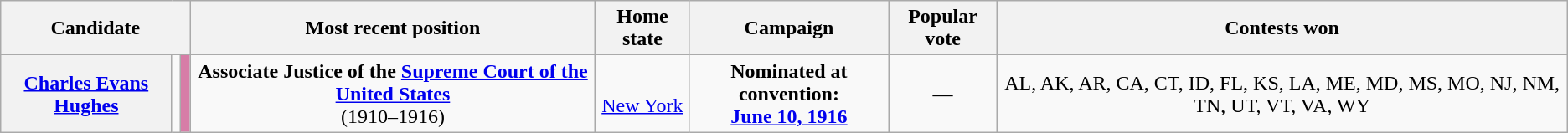<table class="wikitable sortable" style="text-align:center;">
<tr>
<th colspan="3">Candidate</th>
<th class="unsortable">Most recent position</th>
<th>Home state</th>
<th data-sort-type="date">Campaign</th>
<th>Popular vote</th>
<th>Contests won</th>
</tr>
<tr>
<th scope="row" data-sort-value="Hughes"><a href='#'>Charles Evans Hughes</a></th>
<td></td>
<td style="background:#d77da7;"></td>
<td><strong>Associate Justice of the <a href='#'>Supreme Court of the United States</a></strong><br>(1910–1916)</td>
<td><br><a href='#'>New York</a></td>
<td><strong>Nominated at convention:<br> <a href='#'>June 10, 1916</a></strong></td>
<td data-sort-value="0">—</td>
<td data-sort-value="20">AL, AK, AR, CA, CT, ID, FL, KS, LA, ME, MD, MS, MO, NJ, NM, TN, UT, VT, VA, WY<br></td>
</tr>
</table>
